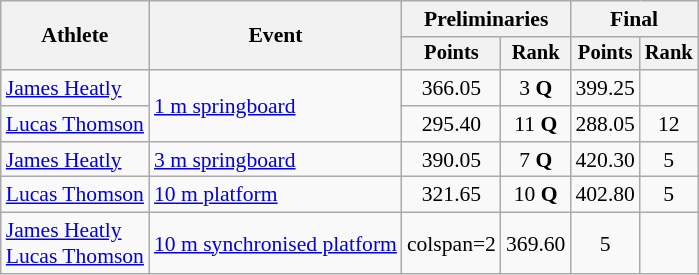<table class="wikitable" style="font-size:90%;">
<tr>
<th rowspan=2>Athlete</th>
<th rowspan=2>Event</th>
<th colspan=2>Preliminaries</th>
<th colspan=2>Final</th>
</tr>
<tr style="font-size:95%">
<th>Points</th>
<th>Rank</th>
<th>Points</th>
<th>Rank</th>
</tr>
<tr align=center>
<td align=left><a href='#'>James Heatly</a></td>
<td style="text-align:left;" rowspan="2"><a href='#'>1 m springboard</a></td>
<td>366.05</td>
<td>3 <strong>Q</strong></td>
<td>399.25</td>
<td></td>
</tr>
<tr align=center>
<td align=left><a href='#'>Lucas Thomson</a></td>
<td>295.40</td>
<td>11 <strong>Q</strong></td>
<td>288.05</td>
<td>12</td>
</tr>
<tr align=center>
<td align=left><a href='#'>James Heatly</a></td>
<td align=left><a href='#'>3 m springboard</a></td>
<td>390.05</td>
<td>7 <strong>Q</strong></td>
<td>420.30</td>
<td>5</td>
</tr>
<tr align=center>
<td align=left><a href='#'>Lucas Thomson</a></td>
<td align=left><a href='#'>10 m platform</a></td>
<td>321.65</td>
<td>10 <strong>Q</strong></td>
<td>402.80</td>
<td>5</td>
</tr>
<tr align=center>
<td align=left><a href='#'>James Heatly</a><br><a href='#'>Lucas Thomson</a></td>
<td align=left><a href='#'>10 m synchronised platform</a></td>
<td>colspan=2 </td>
<td>369.60</td>
<td>5</td>
</tr>
</table>
